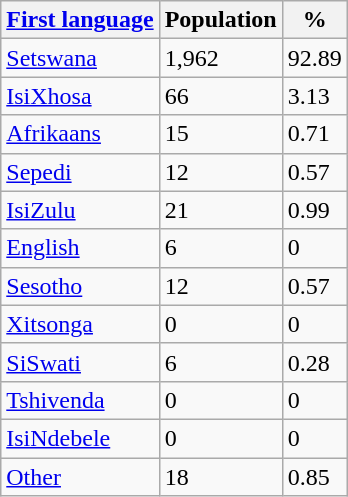<table class="wikitable">
<tr>
<th><a href='#'>First language</a></th>
<th>Population</th>
<th>%</th>
</tr>
<tr>
<td><a href='#'>Setswana</a></td>
<td>1,962</td>
<td>92.89</td>
</tr>
<tr>
<td><a href='#'>IsiXhosa</a></td>
<td>66</td>
<td>3.13</td>
</tr>
<tr>
<td><a href='#'>Afrikaans</a></td>
<td>15</td>
<td>0.71</td>
</tr>
<tr>
<td><a href='#'>Sepedi</a></td>
<td>12</td>
<td>0.57</td>
</tr>
<tr>
<td><a href='#'>IsiZulu</a></td>
<td>21</td>
<td>0.99</td>
</tr>
<tr>
<td><a href='#'>English</a></td>
<td>6</td>
<td>0</td>
</tr>
<tr>
<td><a href='#'>Sesotho</a></td>
<td>12</td>
<td>0.57</td>
</tr>
<tr>
<td><a href='#'>Xitsonga</a></td>
<td>0</td>
<td>0</td>
</tr>
<tr>
<td><a href='#'>SiSwati</a></td>
<td>6</td>
<td>0.28</td>
</tr>
<tr>
<td><a href='#'>Tshivenda</a></td>
<td>0</td>
<td>0</td>
</tr>
<tr>
<td><a href='#'>IsiNdebele</a></td>
<td>0</td>
<td>0</td>
</tr>
<tr>
<td><a href='#'>Other</a></td>
<td>18</td>
<td>0.85</td>
</tr>
</table>
